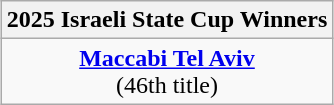<table class=wikitable style="text-align:center; margin:auto">
<tr>
<th>2025 Israeli State Cup Winners</th>
</tr>
<tr>
<td><strong><a href='#'>Maccabi Tel Aviv</a></strong><br>(46th title)</td>
</tr>
</table>
